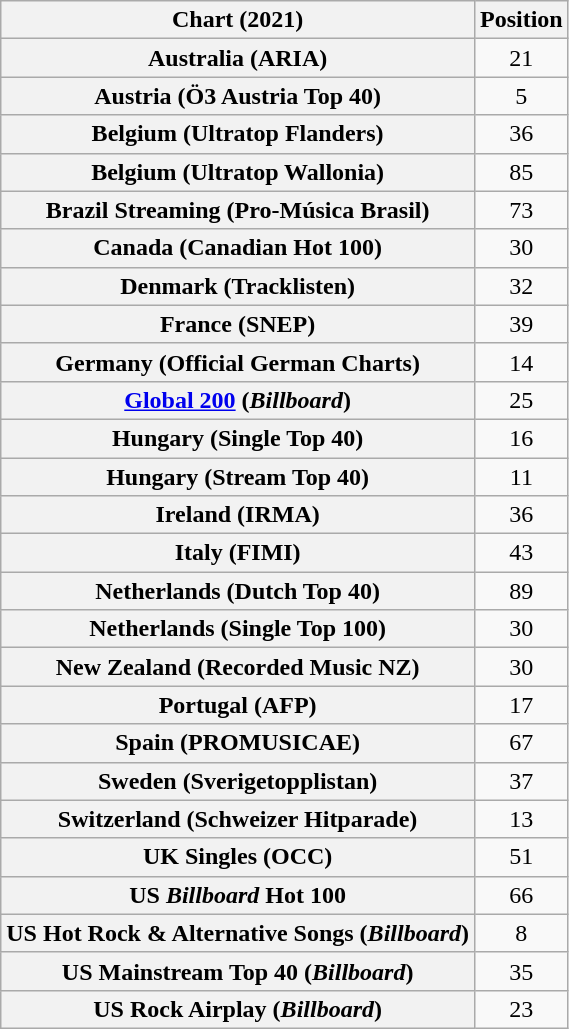<table class="wikitable sortable plainrowheaders" style="text-align:center">
<tr>
<th scope="col">Chart (2021)</th>
<th scope="col">Position</th>
</tr>
<tr>
<th scope="row">Australia (ARIA)</th>
<td>21</td>
</tr>
<tr>
<th scope="row">Austria (Ö3 Austria Top 40)</th>
<td>5</td>
</tr>
<tr>
<th scope="row">Belgium (Ultratop Flanders)</th>
<td>36</td>
</tr>
<tr>
<th scope="row">Belgium (Ultratop Wallonia)</th>
<td>85</td>
</tr>
<tr>
<th scope="row">Brazil Streaming (Pro-Música Brasil)</th>
<td>73</td>
</tr>
<tr>
<th scope="row">Canada (Canadian Hot 100)</th>
<td>30</td>
</tr>
<tr>
<th scope="row">Denmark (Tracklisten)</th>
<td>32</td>
</tr>
<tr>
<th scope="row">France (SNEP)</th>
<td>39</td>
</tr>
<tr>
<th scope="row">Germany (Official German Charts)</th>
<td>14</td>
</tr>
<tr>
<th scope="row"><a href='#'>Global 200</a> (<em>Billboard</em>)</th>
<td>25</td>
</tr>
<tr>
<th scope="row">Hungary (Single Top 40)</th>
<td>16</td>
</tr>
<tr>
<th scope="row">Hungary (Stream Top 40)</th>
<td>11</td>
</tr>
<tr>
<th scope="row">Ireland (IRMA)</th>
<td>36</td>
</tr>
<tr>
<th scope="row">Italy (FIMI)</th>
<td>43</td>
</tr>
<tr>
<th scope="row">Netherlands (Dutch Top 40)</th>
<td>89</td>
</tr>
<tr>
<th scope="row">Netherlands (Single Top 100)</th>
<td>30</td>
</tr>
<tr>
<th scope="row">New Zealand (Recorded Music NZ)</th>
<td>30</td>
</tr>
<tr>
<th scope="row">Portugal (AFP)</th>
<td>17</td>
</tr>
<tr>
<th scope="row">Spain (PROMUSICAE)</th>
<td>67</td>
</tr>
<tr>
<th scope="row">Sweden (Sverigetopplistan)</th>
<td>37</td>
</tr>
<tr>
<th scope="row">Switzerland (Schweizer Hitparade)</th>
<td>13</td>
</tr>
<tr>
<th scope="row">UK Singles (OCC)</th>
<td>51</td>
</tr>
<tr>
<th scope="row">US <em>Billboard</em> Hot 100</th>
<td>66</td>
</tr>
<tr>
<th scope="row">US Hot Rock & Alternative Songs (<em>Billboard</em>)</th>
<td>8</td>
</tr>
<tr>
<th scope="row">US Mainstream Top 40 (<em>Billboard</em>)</th>
<td>35</td>
</tr>
<tr>
<th scope="row">US Rock Airplay (<em>Billboard</em>)</th>
<td>23</td>
</tr>
</table>
